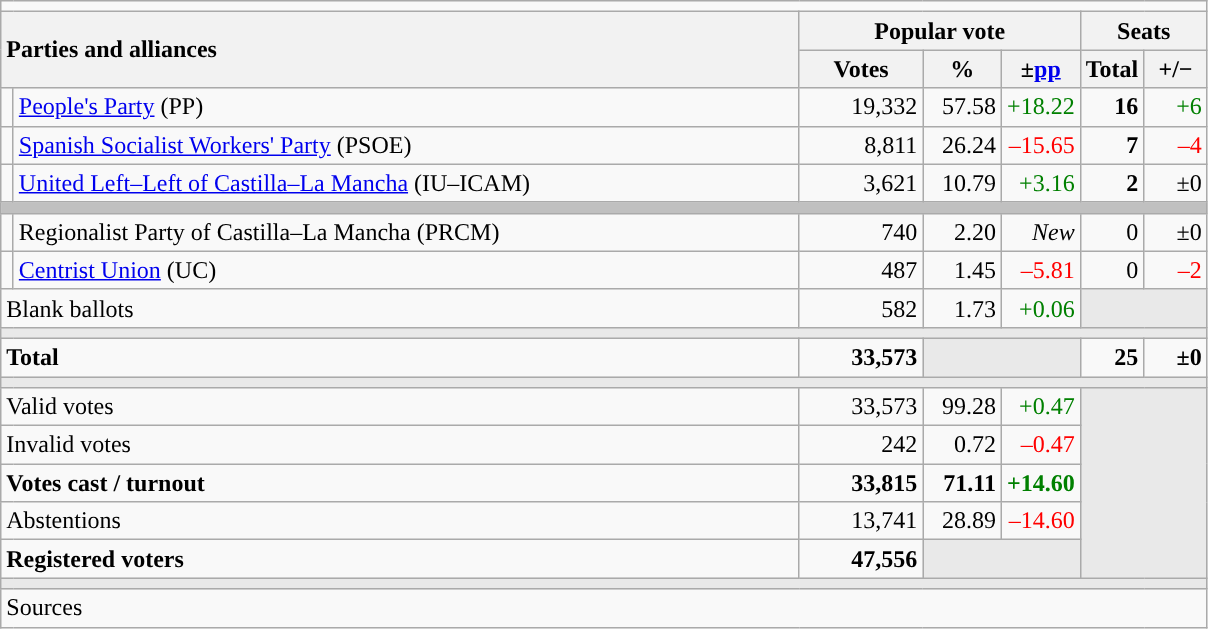<table class="wikitable" style="text-align:right;">
<tr>
<td colspan="7"></td>
</tr>
<tr>
<th style="text-align:left;" rowspan="2" colspan="2" width="525">Parties and alliances</th>
<th colspan="3">Popular vote</th>
<th colspan="2">Seats</th>
</tr>
<tr>
<th width="75">Votes</th>
<th width="45">%</th>
<th width="45">±<a href='#'>pp</a></th>
<th width="35">Total</th>
<th width="35">+/−</th>
</tr>
<tr>
<td width="1" style="color:inherit;background:"></td>
<td align="left"><a href='#'>People's Party</a> (PP)</td>
<td>19,332</td>
<td>57.58</td>
<td style="color:green;">+18.22</td>
<td><strong>16</strong></td>
<td style="color:green;">+6</td>
</tr>
<tr>
<td style="color:inherit;background:"></td>
<td align="left"><a href='#'>Spanish Socialist Workers' Party</a> (PSOE)</td>
<td>8,811</td>
<td>26.24</td>
<td style="color:red;">–15.65</td>
<td><strong>7</strong></td>
<td style="color:red;">–4</td>
</tr>
<tr>
<td style="color:inherit;background:"></td>
<td align="left"><a href='#'>United Left–Left of Castilla–La Mancha</a> (IU–ICAM)</td>
<td>3,621</td>
<td>10.79</td>
<td style="color:green;">+3.16</td>
<td><strong>2</strong></td>
<td>±0</td>
</tr>
<tr>
<td colspan="7" bgcolor="#C0C0C0"></td>
</tr>
<tr>
<td style="color:inherit;background:"></td>
<td align="left">Regionalist Party of Castilla–La Mancha (PRCM)</td>
<td>740</td>
<td>2.20</td>
<td><em>New</em></td>
<td>0</td>
<td>±0</td>
</tr>
<tr>
<td style="color:inherit;background:"></td>
<td align="left"><a href='#'>Centrist Union</a> (UC)</td>
<td>487</td>
<td>1.45</td>
<td style="color:red;">–5.81</td>
<td>0</td>
<td style="color:red;">–2</td>
</tr>
<tr>
<td align="left" colspan="2">Blank ballots</td>
<td>582</td>
<td>1.73</td>
<td style="color:green;">+0.06</td>
<td bgcolor="#E9E9E9" colspan="2"></td>
</tr>
<tr>
<td colspan="7" bgcolor="#E9E9E9"></td>
</tr>
<tr style="font-weight:bold;">
<td align="left" colspan="2">Total</td>
<td>33,573</td>
<td bgcolor="#E9E9E9" colspan="2"></td>
<td>25</td>
<td>±0</td>
</tr>
<tr>
<td colspan="7" bgcolor="#E9E9E9"></td>
</tr>
<tr>
<td align="left" colspan="2">Valid votes</td>
<td>33,573</td>
<td>99.28</td>
<td style="color:green;">+0.47</td>
<td bgcolor="#E9E9E9" colspan="2" rowspan="5"></td>
</tr>
<tr>
<td align="left" colspan="2">Invalid votes</td>
<td>242</td>
<td>0.72</td>
<td style="color:red;">–0.47</td>
</tr>
<tr style="font-weight:bold;">
<td align="left" colspan="2">Votes cast / turnout</td>
<td>33,815</td>
<td>71.11</td>
<td style="color:green;">+14.60</td>
</tr>
<tr>
<td align="left" colspan="2">Abstentions</td>
<td>13,741</td>
<td>28.89</td>
<td style="color:red;">–14.60</td>
</tr>
<tr style="font-weight:bold;">
<td align="left" colspan="2">Registered voters</td>
<td>47,556</td>
<td bgcolor="#E9E9E9" colspan="2"></td>
</tr>
<tr>
<td colspan="7" bgcolor="#E9E9E9"></td>
</tr>
<tr>
<td align="left" colspan="7">Sources</td>
</tr>
</table>
